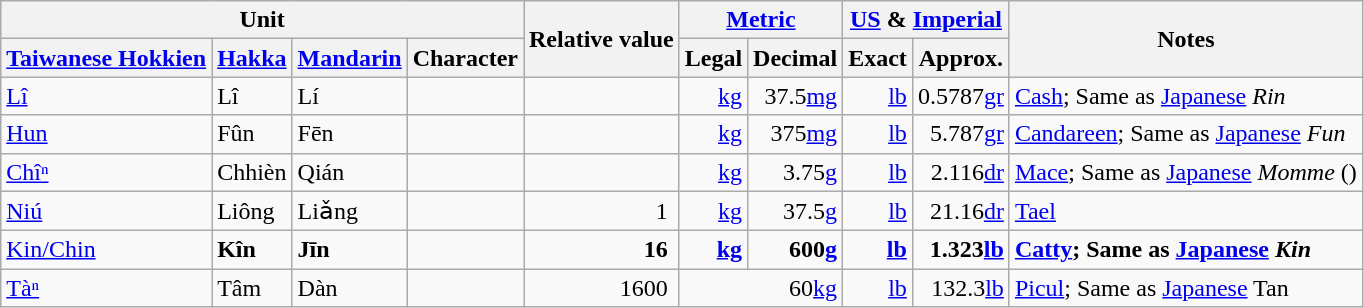<table class=wikitable>
<tr>
<th colspan=4>Unit</th>
<th rowspan=2>Relative value</th>
<th colspan=2><a href='#'>Metric</a></th>
<th colspan=2><a href='#'>US</a> & <a href='#'>Imperial</a></th>
<th rowspan=2>Notes</th>
</tr>
<tr>
<th><a href='#'>Taiwanese Hokkien</a></th>
<th><a href='#'>Hakka</a></th>
<th><a href='#'>Mandarin</a></th>
<th>Character</th>
<th>Legal</th>
<th>Decimal</th>
<th>Exact</th>
<th>Approx.</th>
</tr>
<tr>
<td><a href='#'>Lî</a></td>
<td>Lî</td>
<td>Lí</td>
<td align=center></td>
<td align=right> </td>
<td align=right><a href='#'>kg</a></td>
<td align=right>37.5<a href='#'>mg</a></td>
<td align=right><a href='#'>lb</a></td>
<td align=right>0.5787<a href='#'>gr</a></td>
<td><a href='#'>Cash</a>; Same as <a href='#'>Japanese</a> <em>Rin</em></td>
</tr>
<tr>
<td><a href='#'>Hun</a></td>
<td>Fûn</td>
<td>Fēn</td>
<td align=center></td>
<td align=right> </td>
<td align=right><a href='#'>kg</a></td>
<td align=right>375<a href='#'>mg</a></td>
<td align=right><a href='#'>lb</a></td>
<td align=right>5.787<a href='#'>gr</a></td>
<td><a href='#'>Candareen</a>; Same as <a href='#'>Japanese</a> <em>Fun</em></td>
</tr>
<tr>
<td><a href='#'>Chîⁿ</a></td>
<td>Chhièn</td>
<td>Qián</td>
<td align=center></td>
<td align=right> </td>
<td align=right><a href='#'>kg</a></td>
<td align=right>3.75<a href='#'>g</a></td>
<td align=right><a href='#'>lb</a></td>
<td align=right>2.116<a href='#'>dr</a></td>
<td><a href='#'>Mace</a>; Same as <a href='#'>Japanese</a> <em>Momme</em> ()</td>
</tr>
<tr>
<td><a href='#'>Niú</a></td>
<td>Liông</td>
<td>Liǎng</td>
<td align=center></td>
<td align=right>1 </td>
<td align=right><a href='#'>kg</a></td>
<td align=right>37.5<a href='#'>g</a></td>
<td align=right><a href='#'>lb</a></td>
<td align=right>21.16<a href='#'>dr</a></td>
<td><a href='#'>Tael</a></td>
</tr>
<tr>
<td><a href='#'>Kin/Chin</a></td>
<td><strong>Kîn</strong></td>
<td><strong>Jīn</strong></td>
<td align=center><strong></strong></td>
<td align=right><strong>16 </strong></td>
<td align=right><strong><a href='#'>kg</a></strong></td>
<td align=right><strong>600<a href='#'>g</a></strong></td>
<td align=right><strong><a href='#'>lb</a></strong></td>
<td align=right><strong>1.323<a href='#'>lb</a></strong></td>
<td><strong><a href='#'>Catty</a>; Same as <a href='#'>Japanese</a> <em>Kin<strong><em></td>
</tr>
<tr>
<td><a href='#'>Tàⁿ</a></td>
<td>Tâm</td>
<td>Dàn</td>
<td align=center></td>
<td align=right>1600 </td>
<td colspan=2 align=right>60<a href='#'>kg</a></td>
<td align=right><a href='#'>lb</a></td>
<td align=right>132.3<a href='#'>lb</a></td>
<td><a href='#'>Picul</a>; Same as <a href='#'>Japanese</a> </em>Tan<em></td>
</tr>
</table>
